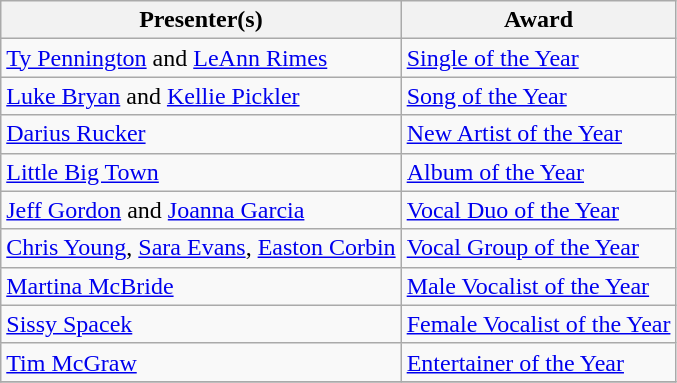<table class="wikitable">
<tr>
<th>Presenter(s)</th>
<th>Award</th>
</tr>
<tr>
<td><a href='#'>Ty Pennington</a> and <a href='#'>LeAnn Rimes</a></td>
<td><a href='#'>Single of the Year</a></td>
</tr>
<tr>
<td><a href='#'>Luke Bryan</a> and <a href='#'>Kellie Pickler</a></td>
<td><a href='#'>Song of the Year</a></td>
</tr>
<tr>
<td><a href='#'>Darius Rucker</a></td>
<td><a href='#'>New Artist of the Year</a></td>
</tr>
<tr>
<td><a href='#'>Little Big Town</a></td>
<td><a href='#'>Album of the Year</a></td>
</tr>
<tr>
<td><a href='#'>Jeff Gordon</a> and <a href='#'>Joanna Garcia</a></td>
<td><a href='#'>Vocal Duo of the Year</a></td>
</tr>
<tr>
<td><a href='#'>Chris Young</a>, <a href='#'>Sara Evans</a>, <a href='#'>Easton Corbin</a></td>
<td><a href='#'>Vocal Group of the Year</a></td>
</tr>
<tr>
<td><a href='#'>Martina McBride</a></td>
<td><a href='#'>Male Vocalist of the Year</a></td>
</tr>
<tr>
<td><a href='#'>Sissy Spacek</a></td>
<td><a href='#'>Female Vocalist of the Year</a></td>
</tr>
<tr>
<td><a href='#'>Tim McGraw</a></td>
<td><a href='#'>Entertainer of the Year</a></td>
</tr>
<tr>
</tr>
</table>
